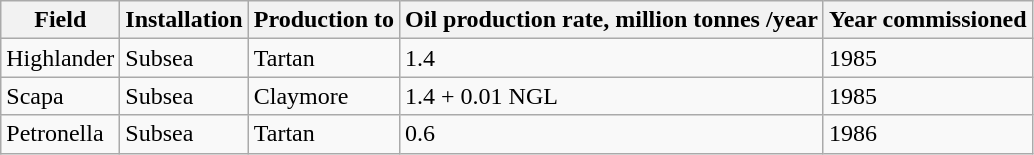<table class="wikitable">
<tr>
<th>Field</th>
<th>Installation</th>
<th>Production to</th>
<th>Oil production rate, million  tonnes /year</th>
<th>Year commissioned</th>
</tr>
<tr>
<td>Highlander</td>
<td>Subsea</td>
<td>Tartan</td>
<td>1.4</td>
<td>1985</td>
</tr>
<tr>
<td>Scapa</td>
<td>Subsea</td>
<td>Claymore</td>
<td>1.4 + 0.01 NGL</td>
<td>1985</td>
</tr>
<tr>
<td>Petronella</td>
<td>Subsea</td>
<td>Tartan</td>
<td>0.6</td>
<td>1986</td>
</tr>
</table>
